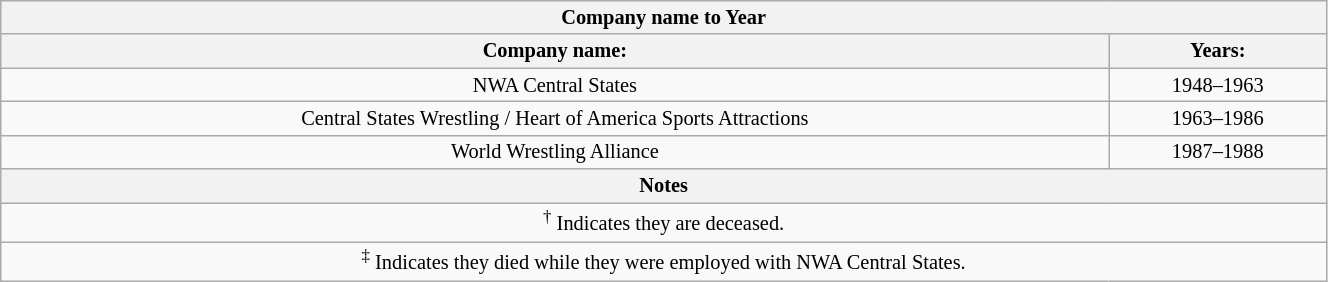<table class="wikitable" width="70%" style="font-size:85%; text-align:center;">
<tr>
<th colspan="2">Company name to Year</th>
</tr>
<tr>
<th>Company name:</th>
<th>Years:</th>
</tr>
<tr>
<td>NWA Central States</td>
<td>1948–1963</td>
</tr>
<tr>
<td>Central States Wrestling / Heart of America Sports Attractions</td>
<td>1963–1986</td>
</tr>
<tr>
<td>World Wrestling Alliance</td>
<td>1987–1988</td>
</tr>
<tr>
<th colspan="2">Notes</th>
</tr>
<tr>
<td colspan="2"><sup>†</sup> Indicates they are deceased.</td>
</tr>
<tr>
<td colspan="2"><sup>‡</sup> Indicates they died while they were employed with NWA Central States.</td>
</tr>
</table>
